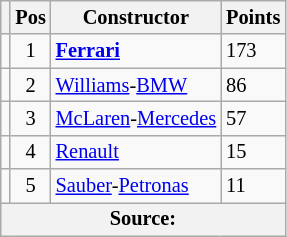<table class="wikitable" style="font-size: 85%;">
<tr>
<th></th>
<th>Pos</th>
<th>Constructor</th>
<th>Points</th>
</tr>
<tr>
<td></td>
<td align="center">1</td>
<td> <strong><a href='#'>Ferrari</a></strong></td>
<td>173</td>
</tr>
<tr>
<td></td>
<td align="center">2</td>
<td> <a href='#'>Williams</a>-<a href='#'>BMW</a></td>
<td>86</td>
</tr>
<tr>
<td></td>
<td align="center">3</td>
<td> <a href='#'>McLaren</a>-<a href='#'>Mercedes</a></td>
<td>57</td>
</tr>
<tr>
<td></td>
<td align="center">4</td>
<td> <a href='#'>Renault</a></td>
<td>15</td>
</tr>
<tr>
<td></td>
<td align="center">5</td>
<td> <a href='#'>Sauber</a>-<a href='#'>Petronas</a></td>
<td>11</td>
</tr>
<tr>
<th colspan=4>Source: </th>
</tr>
</table>
